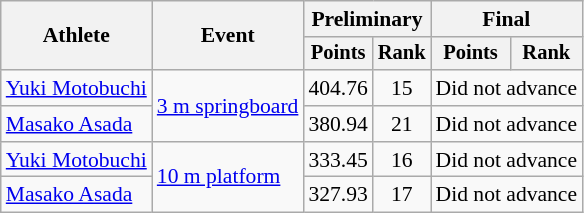<table class=wikitable style="font-size:90%">
<tr>
<th rowspan="2">Athlete</th>
<th rowspan="2">Event</th>
<th colspan="2">Preliminary</th>
<th colspan="2">Final</th>
</tr>
<tr style="font-size:95%">
<th>Points</th>
<th>Rank</th>
<th>Points</th>
<th>Rank</th>
</tr>
<tr align=center>
<td align=left><a href='#'>Yuki Motobuchi</a></td>
<td align=left rowspan=2><a href='#'>3 m springboard</a></td>
<td>404.76</td>
<td>15</td>
<td colspan=2>Did not advance</td>
</tr>
<tr align=center>
<td align=left><a href='#'>Masako Asada</a></td>
<td>380.94</td>
<td>21</td>
<td colspan=2>Did not advance</td>
</tr>
<tr align=center>
<td align=left><a href='#'>Yuki Motobuchi</a></td>
<td align=left rowspan=2><a href='#'>10 m platform</a></td>
<td>333.45</td>
<td>16</td>
<td colspan=2>Did not advance</td>
</tr>
<tr align=center>
<td align=left><a href='#'>Masako Asada</a></td>
<td>327.93</td>
<td>17</td>
<td colspan=2>Did not advance</td>
</tr>
</table>
